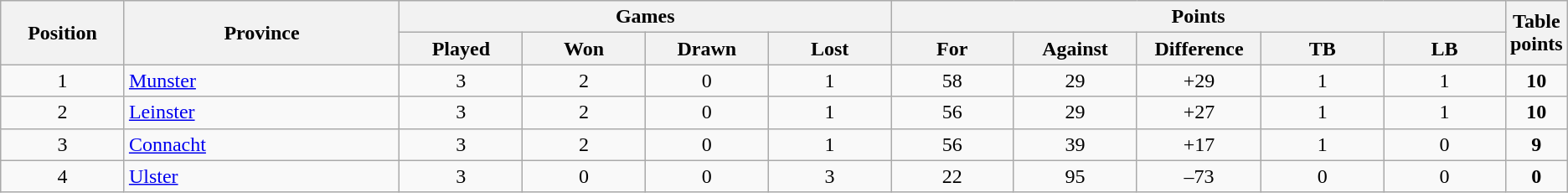<table class="wikitable" style="text-align:center">
<tr>
<th rowspan="2" style="width:8%;">Position</th>
<th rowspan="2" style="width:18%;">Province</th>
<th colspan="4" style="width:32%;">Games</th>
<th colspan="5" style="width:32%;">Points</th>
<th rowspan="2" style="width:10%;">Table<br>points</th>
</tr>
<tr>
<th style="width:8%;">Played</th>
<th style="width:8%;">Won</th>
<th style="width:8%;">Drawn</th>
<th style="width:8%;">Lost</th>
<th style="width:8%;">For</th>
<th style="width:8%;">Against</th>
<th style="width:8%;">Difference</th>
<th style="width:8%;">TB</th>
<th style="width:8%;">LB</th>
</tr>
<tr>
<td>1</td>
<td align="left"> <a href='#'>Munster</a></td>
<td>3</td>
<td>2</td>
<td>0</td>
<td>1</td>
<td>58</td>
<td>29</td>
<td>+29</td>
<td>1</td>
<td>1</td>
<td><strong>10</strong></td>
</tr>
<tr>
<td>2</td>
<td align="left"> <a href='#'>Leinster</a></td>
<td>3</td>
<td>2</td>
<td>0</td>
<td>1</td>
<td>56</td>
<td>29</td>
<td>+27</td>
<td>1</td>
<td>1</td>
<td><strong>10</strong></td>
</tr>
<tr>
<td>3</td>
<td align="left"> <a href='#'>Connacht</a></td>
<td>3</td>
<td>2</td>
<td>0</td>
<td>1</td>
<td>56</td>
<td>39</td>
<td>+17</td>
<td>1</td>
<td>0</td>
<td><strong>9</strong></td>
</tr>
<tr>
<td>4</td>
<td align="left"> <a href='#'>Ulster</a></td>
<td>3</td>
<td>0</td>
<td>0</td>
<td>3</td>
<td>22</td>
<td>95</td>
<td>–73</td>
<td>0</td>
<td>0</td>
<td><strong>0</strong></td>
</tr>
</table>
